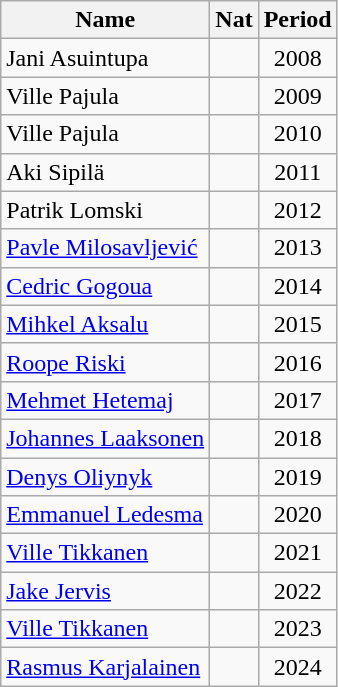<table class="wikitable">
<tr>
<th>Name</th>
<th>Nat</th>
<th>Period</th>
</tr>
<tr>
<td>Jani Asuintupa</td>
<td style="text-align:center;"></td>
<td style="text-align:center;">2008</td>
</tr>
<tr>
<td>Ville Pajula</td>
<td style="text-align:center;"></td>
<td style="text-align:center;">2009</td>
</tr>
<tr>
<td>Ville Pajula</td>
<td style="text-align:center;"></td>
<td style="text-align:center;">2010</td>
</tr>
<tr>
<td>Aki Sipilä</td>
<td style="text-align:center;"></td>
<td style="text-align:center;">2011</td>
</tr>
<tr>
<td>Patrik Lomski</td>
<td style="text-align:center;"></td>
<td style="text-align:center;">2012</td>
</tr>
<tr>
<td><a href='#'>Pavle Milosavljević</a></td>
<td style="text-align:center;"></td>
<td style="text-align:center;">2013</td>
</tr>
<tr>
<td><a href='#'>Cedric Gogoua</a></td>
<td style="text-align:center;"></td>
<td style="text-align:center;">2014</td>
</tr>
<tr>
<td><a href='#'>Mihkel Aksalu</a></td>
<td style="text-align:center;"></td>
<td style="text-align:center;">2015</td>
</tr>
<tr>
<td><a href='#'>Roope Riski</a></td>
<td style="text-align:center;"></td>
<td style="text-align:center;">2016</td>
</tr>
<tr>
<td><a href='#'>Mehmet Hetemaj</a></td>
<td style="text-align:center;"></td>
<td style="text-align:center;">2017</td>
</tr>
<tr>
<td><a href='#'>Johannes Laaksonen</a></td>
<td style="text-align:center;"></td>
<td style="text-align:center;">2018</td>
</tr>
<tr>
<td><a href='#'>Denys Oliynyk</a></td>
<td style="text-align:center;"></td>
<td style="text-align:center;">2019</td>
</tr>
<tr>
<td><a href='#'>Emmanuel Ledesma</a></td>
<td style="text-align:center;"></td>
<td style="text-align:center;">2020</td>
</tr>
<tr>
<td><a href='#'>Ville Tikkanen</a></td>
<td style="text-align:center;"></td>
<td style="text-align:center;">2021</td>
</tr>
<tr>
<td><a href='#'>Jake Jervis</a></td>
<td style="text-align:center;"></td>
<td style="text-align:center;">2022</td>
</tr>
<tr>
<td><a href='#'>Ville Tikkanen</a></td>
<td style="text-align:center;"></td>
<td style="text-align:center;">2023</td>
</tr>
<tr>
<td><a href='#'>Rasmus Karjalainen</a></td>
<td style="text-align:center;"></td>
<td style="text-align:center;">2024</td>
</tr>
</table>
